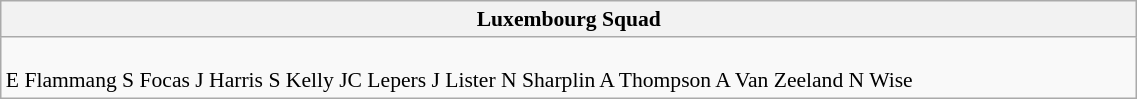<table class="wikitable" style="text-align:left; font-size:90%; width:60%">
<tr>
<th colspan="100%">Luxembourg Squad</th>
</tr>
<tr valign="top">
<td><br>E Flammang S Focas J Harris S Kelly JC Lepers J Lister N Sharplin A Thompson A Van Zeeland N Wise</td>
</tr>
</table>
